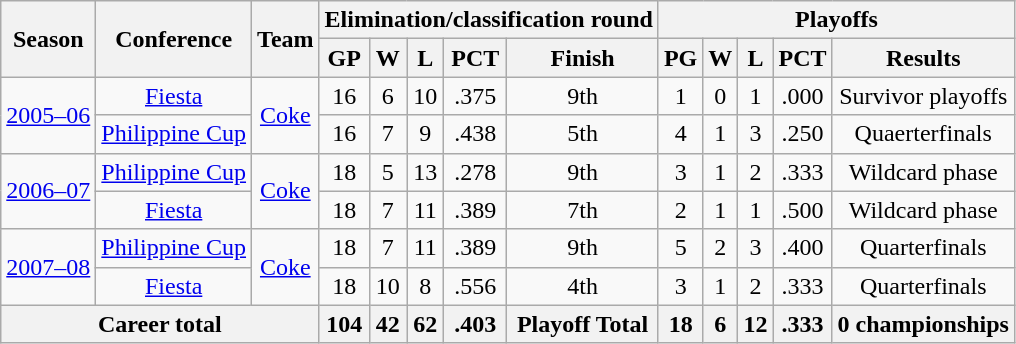<table class="wikitable" style="text-align:center">
<tr>
<th rowspan="2">Season</th>
<th rowspan="2">Conference</th>
<th rowspan="2">Team</th>
<th colspan="5">Elimination/classification round</th>
<th colspan="5">Playoffs</th>
</tr>
<tr>
<th>GP</th>
<th>W</th>
<th>L</th>
<th>PCT</th>
<th>Finish</th>
<th>PG</th>
<th>W</th>
<th>L</th>
<th>PCT</th>
<th>Results</th>
</tr>
<tr>
<td rowspan="2"><a href='#'>2005–06</a></td>
<td><a href='#'>Fiesta</a></td>
<td rowspan="2"><a href='#'>Coke</a></td>
<td>16</td>
<td>6</td>
<td>10</td>
<td>.375</td>
<td>9th</td>
<td>1</td>
<td>0</td>
<td>1</td>
<td>.000</td>
<td>Survivor playoffs</td>
</tr>
<tr>
<td><a href='#'>Philippine Cup</a></td>
<td>16</td>
<td>7</td>
<td>9</td>
<td>.438</td>
<td>5th</td>
<td>4</td>
<td>1</td>
<td>3</td>
<td>.250</td>
<td>Quaerterfinals</td>
</tr>
<tr>
<td rowspan="2"><a href='#'>2006–07</a></td>
<td><a href='#'>Philippine Cup</a></td>
<td rowspan="2"><a href='#'>Coke</a></td>
<td>18</td>
<td>5</td>
<td>13</td>
<td>.278</td>
<td>9th</td>
<td>3</td>
<td>1</td>
<td>2</td>
<td>.333</td>
<td>Wildcard phase</td>
</tr>
<tr>
<td><a href='#'>Fiesta</a></td>
<td>18</td>
<td>7</td>
<td>11</td>
<td>.389</td>
<td>7th</td>
<td>2</td>
<td>1</td>
<td>1</td>
<td>.500</td>
<td>Wildcard phase</td>
</tr>
<tr>
<td rowspan="2"><a href='#'>2007–08</a></td>
<td><a href='#'>Philippine Cup</a></td>
<td rowspan="2"><a href='#'>Coke</a></td>
<td>18</td>
<td>7</td>
<td>11</td>
<td>.389</td>
<td>9th</td>
<td>5</td>
<td>2</td>
<td>3</td>
<td>.400</td>
<td>Quarterfinals</td>
</tr>
<tr>
<td><a href='#'>Fiesta</a></td>
<td>18</td>
<td>10</td>
<td>8</td>
<td>.556</td>
<td>4th</td>
<td>3</td>
<td>1</td>
<td>2</td>
<td>.333</td>
<td>Quarterfinals</td>
</tr>
<tr>
<th colspan="3"><strong>Career total</strong></th>
<th>104</th>
<th>42</th>
<th>62</th>
<th>.403</th>
<th>Playoff Total</th>
<th>18</th>
<th>6</th>
<th>12</th>
<th>.333</th>
<th><strong>0 championships</strong></th>
</tr>
</table>
